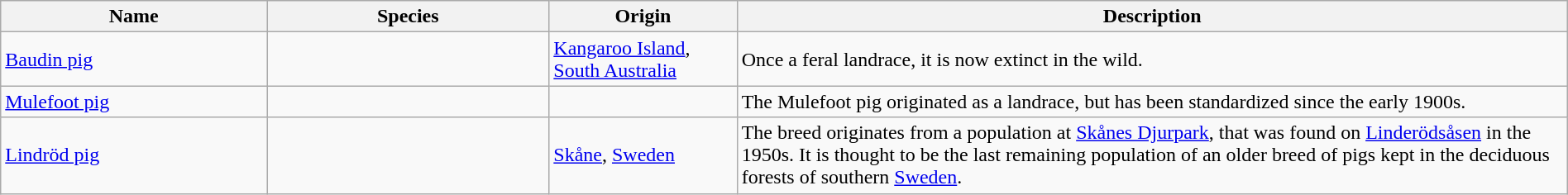<table class="wikitable sortable" style="width:100%; height:auto;">
<tr>
<th style="width:17%;">Name</th>
<th style="width:18%;">Species</th>
<th style="width:12%;">Origin</th>
<th style="width:53%;" class="unsortable">Description</th>
</tr>
<tr>
<td><a href='#'>Baudin pig</a></td>
<td></td>
<td><a href='#'>Kangaroo Island</a>, <a href='#'>South Australia</a></td>
<td>Once a feral landrace, it is now extinct in the wild.</td>
</tr>
<tr>
<td><a href='#'>Mulefoot pig</a></td>
<td></td>
<td></td>
<td>The Mulefoot pig originated as a landrace, but has been standardized since the early 1900s.</td>
</tr>
<tr>
<td><a href='#'>Lindröd pig</a></td>
<td></td>
<td><a href='#'>Skåne</a>, <a href='#'>Sweden</a></td>
<td>The breed originates from a population at <a href='#'>Skånes Djurpark</a>, that was found on <a href='#'>Linderödsåsen</a> in the 1950s. It is thought to be the last remaining population of an older breed of pigs kept in the deciduous forests of southern <a href='#'>Sweden</a>.</td>
</tr>
</table>
